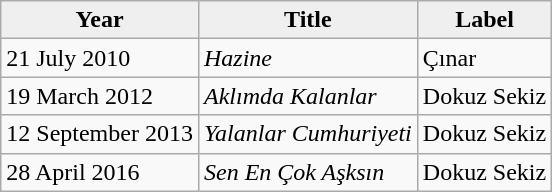<table class="wikitable">
<tr>
<th style="background:#efefef;">Year</th>
<th style="background:#efefef;">Title</th>
<th style="background:#efefef;">Label</th>
</tr>
<tr>
<td>21 July 2010</td>
<td><em>Hazine</em></td>
<td>Çınar</td>
</tr>
<tr>
<td>19 March 2012</td>
<td><em>Aklımda Kalanlar</em></td>
<td>Dokuz Sekiz</td>
</tr>
<tr>
<td>12 September 2013</td>
<td><em>Yalanlar Cumhuriyeti</em></td>
<td>Dokuz Sekiz</td>
</tr>
<tr>
<td>28 April 2016</td>
<td><em>Sen En Çok Aşksın</em></td>
<td>Dokuz Sekiz</td>
</tr>
</table>
